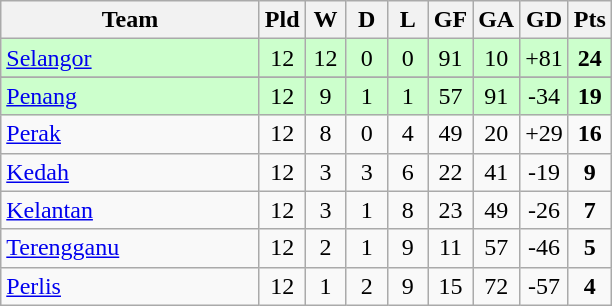<table class="wikitable" style="text-align: center;">
<tr>
<th width=165>Team</th>
<th width=20>Pld</th>
<th width=20>W</th>
<th width=20>D</th>
<th width=20>L</th>
<th width=20>GF</th>
<th width=20>GA</th>
<th width=20>GD</th>
<th width=20>Pts</th>
</tr>
<tr style="background: #ccffcc;">
<td align=left><a href='#'>Selangor</a></td>
<td>12</td>
<td>12</td>
<td>0</td>
<td>0</td>
<td>91</td>
<td>10</td>
<td>+81</td>
<td><strong>24</strong></td>
</tr>
<tr>
</tr>
<tr style="background: #ccffcc;">
<td align=left><a href='#'>Penang</a></td>
<td>12</td>
<td>9</td>
<td>1</td>
<td>1</td>
<td>57</td>
<td>91</td>
<td>-34</td>
<td><strong>19</strong></td>
</tr>
<tr>
<td align=left><a href='#'>Perak</a></td>
<td>12</td>
<td>8</td>
<td>0</td>
<td>4</td>
<td>49</td>
<td>20</td>
<td>+29</td>
<td><strong>16</strong></td>
</tr>
<tr>
<td align=left><a href='#'>Kedah</a></td>
<td>12</td>
<td>3</td>
<td>3</td>
<td>6</td>
<td>22</td>
<td>41</td>
<td>-19</td>
<td><strong>9</strong></td>
</tr>
<tr>
<td align=left><a href='#'>Kelantan</a></td>
<td>12</td>
<td>3</td>
<td>1</td>
<td>8</td>
<td>23</td>
<td>49</td>
<td>-26</td>
<td><strong>7</strong></td>
</tr>
<tr>
<td align=left><a href='#'>Terengganu</a></td>
<td>12</td>
<td>2</td>
<td>1</td>
<td>9</td>
<td>11</td>
<td>57</td>
<td>-46</td>
<td><strong>5</strong></td>
</tr>
<tr>
<td align=left><a href='#'>Perlis</a></td>
<td>12</td>
<td>1</td>
<td>2</td>
<td>9</td>
<td>15</td>
<td>72</td>
<td>-57</td>
<td><strong>4</strong></td>
</tr>
</table>
